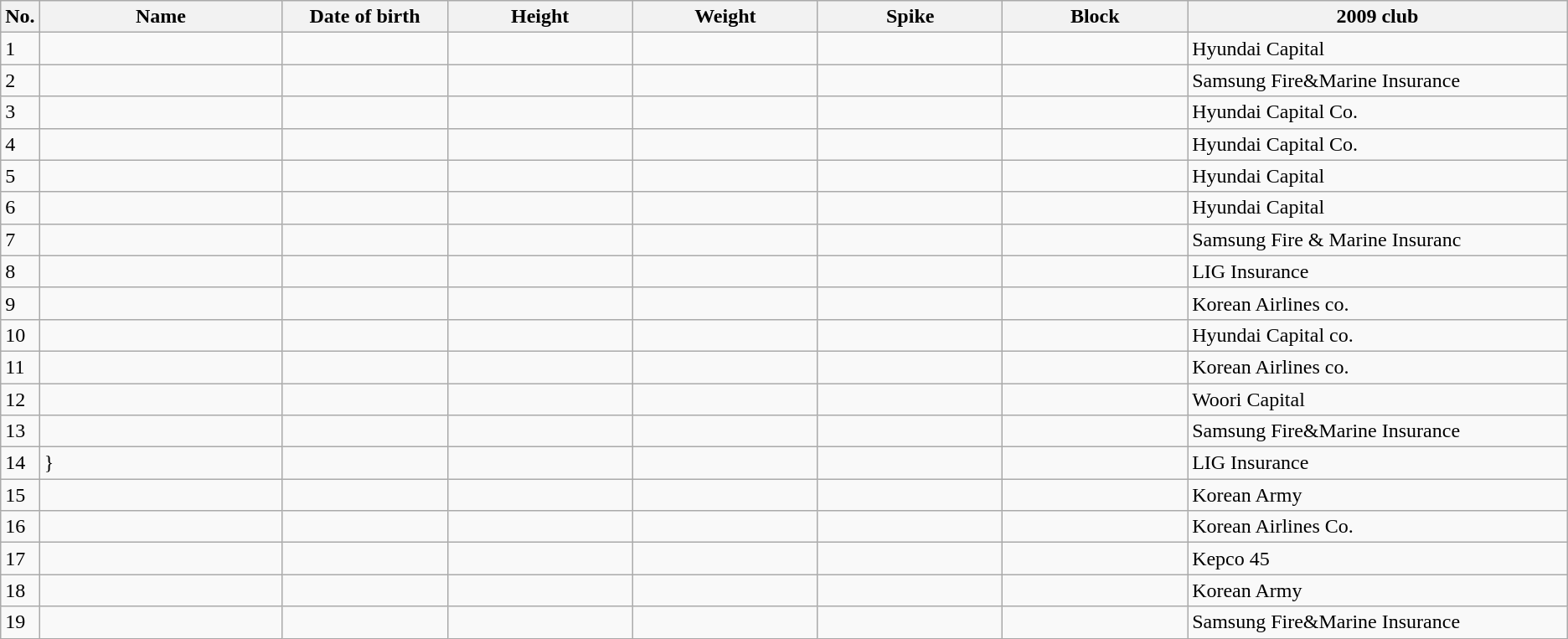<table class="wikitable sortable" style=font-size:100%; text-align:center;>
<tr>
<th>No.</th>
<th style=width:12em>Name</th>
<th style=width:8em>Date of birth</th>
<th style=width:9em>Height</th>
<th style=width:9em>Weight</th>
<th style=width:9em>Spike</th>
<th style=width:9em>Block</th>
<th style=width:19em>2009 club</th>
</tr>
<tr>
<td>1</td>
<td align=left></td>
<td align=right></td>
<td></td>
<td></td>
<td></td>
<td></td>
<td align=left>Hyundai Capital</td>
</tr>
<tr>
<td>2</td>
<td align=left></td>
<td align=right></td>
<td></td>
<td></td>
<td></td>
<td></td>
<td align=left>Samsung Fire&Marine Insurance</td>
</tr>
<tr>
<td>3</td>
<td align=left></td>
<td align=right></td>
<td></td>
<td></td>
<td></td>
<td></td>
<td align=left>Hyundai Capital Co.</td>
</tr>
<tr>
<td>4</td>
<td align=left></td>
<td align=right></td>
<td></td>
<td></td>
<td></td>
<td></td>
<td align=left>Hyundai Capital Co.</td>
</tr>
<tr>
<td>5</td>
<td align=left></td>
<td align=right></td>
<td></td>
<td></td>
<td></td>
<td></td>
<td align=left>Hyundai Capital</td>
</tr>
<tr>
<td>6</td>
<td align=left></td>
<td align=right></td>
<td></td>
<td></td>
<td></td>
<td></td>
<td align=left>Hyundai Capital</td>
</tr>
<tr>
<td>7</td>
<td align=left></td>
<td align=right></td>
<td></td>
<td></td>
<td></td>
<td></td>
<td align=left>Samsung Fire & Marine Insuranc</td>
</tr>
<tr>
<td>8</td>
<td align=left></td>
<td align=right></td>
<td></td>
<td></td>
<td></td>
<td></td>
<td align=left>LIG Insurance</td>
</tr>
<tr>
<td>9</td>
<td align=left></td>
<td align=right></td>
<td></td>
<td></td>
<td></td>
<td></td>
<td align=left>Korean Airlines co.</td>
</tr>
<tr>
<td>10</td>
<td align=left></td>
<td align=right></td>
<td></td>
<td></td>
<td></td>
<td></td>
<td align=left>Hyundai Capital co.</td>
</tr>
<tr>
<td>11</td>
<td align=left></td>
<td align=right></td>
<td></td>
<td></td>
<td></td>
<td></td>
<td align=left>Korean Airlines co.</td>
</tr>
<tr>
<td>12</td>
<td align=left></td>
<td align=right></td>
<td></td>
<td></td>
<td></td>
<td></td>
<td align=left>Woori Capital</td>
</tr>
<tr>
<td>13</td>
<td align=left></td>
<td align=right></td>
<td></td>
<td></td>
<td></td>
<td></td>
<td align=left>Samsung Fire&Marine Insurance</td>
</tr>
<tr>
<td>14</td>
<td align=left>}</td>
<td align=right></td>
<td></td>
<td></td>
<td></td>
<td></td>
<td align=left>LIG Insurance</td>
</tr>
<tr>
<td>15</td>
<td align=left></td>
<td align=right></td>
<td></td>
<td></td>
<td></td>
<td></td>
<td align=left>Korean Army</td>
</tr>
<tr>
<td>16</td>
<td align=left></td>
<td align=right></td>
<td></td>
<td></td>
<td></td>
<td></td>
<td align=left>Korean Airlines Co.</td>
</tr>
<tr>
<td>17</td>
<td align=left></td>
<td align=right></td>
<td></td>
<td></td>
<td></td>
<td></td>
<td align=left>Kepco 45</td>
</tr>
<tr>
<td>18</td>
<td align=left></td>
<td align=right></td>
<td></td>
<td></td>
<td></td>
<td></td>
<td align=left>Korean Army</td>
</tr>
<tr>
<td>19</td>
<td align=left></td>
<td align=right></td>
<td></td>
<td></td>
<td></td>
<td></td>
<td align=left>Samsung Fire&Marine Insurance</td>
</tr>
</table>
